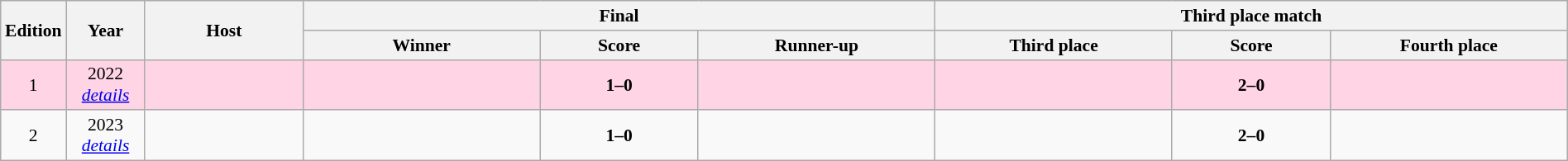<table class="wikitable" style="font-size: 90%; text-align: center; width: 100%;">
<tr>
<th rowspan=2 width=3%>Edition</th>
<th rowspan="2" width="5%">Year</th>
<th rowspan="2" width="10%">Host</th>
<th colspan="3">Final</th>
<th colspan="3">Third place match</th>
</tr>
<tr>
<th width="15%">Winner</th>
<th width="10%">Score</th>
<th width="15%">Runner-up</th>
<th width="15%">Third place</th>
<th width="10%">Score</th>
<th width="15%">Fourth place</th>
</tr>
<tr style="background:#FFD4E4">
<td>1</td>
<td>2022<br><em><a href='#'>details</a></em></td>
<td align="left"></td>
<td><strong></strong></td>
<td><strong>1–0</strong></td>
<td></td>
<td></td>
<td><strong>2–0</strong></td>
<td></td>
</tr>
<tr>
<td>2</td>
<td>2023<br><em><a href='#'>details</a></em></td>
<td align="left"></td>
<td><strong></strong></td>
<td><strong>1–0</strong></td>
<td></td>
<td></td>
<td><strong>2–0</strong></td>
<td></td>
</tr>
</table>
